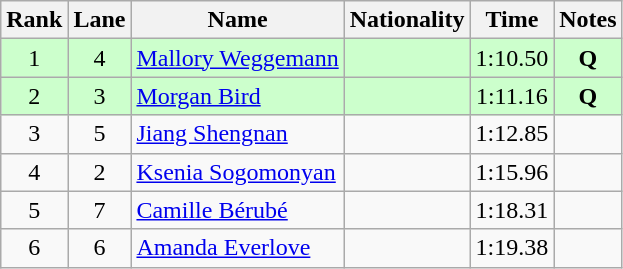<table class="wikitable">
<tr>
<th>Rank</th>
<th>Lane</th>
<th>Name</th>
<th>Nationality</th>
<th>Time</th>
<th>Notes</th>
</tr>
<tr bgcolor=ccffcc>
<td align=center>1</td>
<td align=center>4</td>
<td><a href='#'>Mallory Weggemann</a></td>
<td></td>
<td align=center>1:10.50</td>
<td align=center><strong>Q</strong></td>
</tr>
<tr bgcolor=ccffcc>
<td align=center>2</td>
<td align=center>3</td>
<td><a href='#'>Morgan Bird</a></td>
<td></td>
<td align=center>1:11.16</td>
<td align=center><strong>Q</strong></td>
</tr>
<tr>
<td align=center>3</td>
<td align=center>5</td>
<td><a href='#'>Jiang Shengnan</a></td>
<td></td>
<td align=center>1:12.85</td>
<td align=center><strong></strong></td>
</tr>
<tr>
<td align=center>4</td>
<td align=center>2</td>
<td><a href='#'>Ksenia Sogomonyan</a></td>
<td></td>
<td align=center>1:15.96</td>
<td align=center></td>
</tr>
<tr>
<td align=center>5</td>
<td align=center>7</td>
<td><a href='#'>Camille Bérubé</a></td>
<td></td>
<td align=center>1:18.31</td>
<td align=center></td>
</tr>
<tr>
<td align=center>6</td>
<td align=center>6</td>
<td><a href='#'>Amanda Everlove</a></td>
<td></td>
<td align=center>1:19.38</td>
<td align=center></td>
</tr>
</table>
